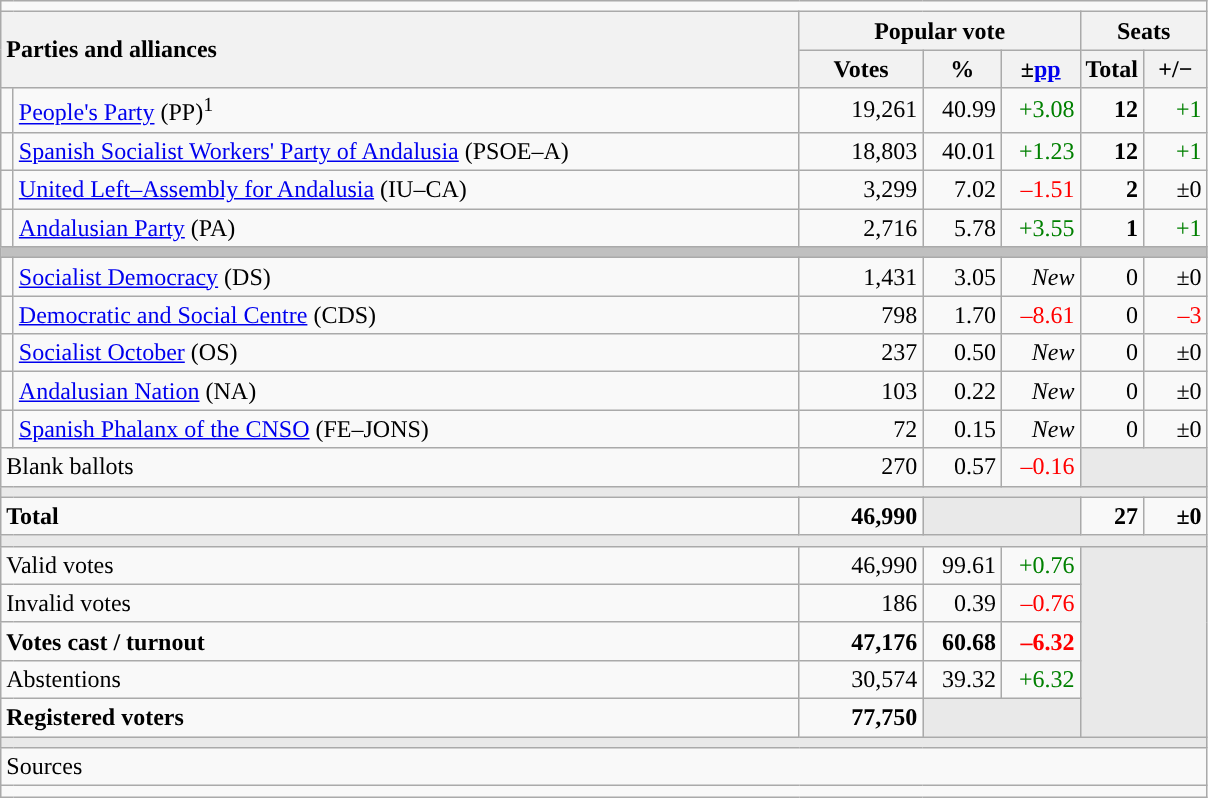<table class="wikitable" style="text-align:right;">
<tr>
<td colspan="7"></td>
</tr>
<tr>
<th style="text-align:left;" rowspan="2" colspan="2" width="525">Parties and alliances</th>
<th colspan="3">Popular vote</th>
<th colspan="2">Seats</th>
</tr>
<tr>
<th width="75">Votes</th>
<th width="45">%</th>
<th width="45">±<a href='#'>pp</a></th>
<th width="35">Total</th>
<th width="35">+/−</th>
</tr>
<tr>
<td width="1" style="color:inherit;background:"></td>
<td align="left"><a href='#'>People's Party</a> (PP)<sup>1</sup></td>
<td>19,261</td>
<td>40.99</td>
<td style="color:green;">+3.08</td>
<td><strong>12</strong></td>
<td style="color:green;">+1</td>
</tr>
<tr>
<td style="color:inherit;background:"></td>
<td align="left"><a href='#'>Spanish Socialist Workers' Party of Andalusia</a> (PSOE–A)</td>
<td>18,803</td>
<td>40.01</td>
<td style="color:green;">+1.23</td>
<td><strong>12</strong></td>
<td style="color:green;">+1</td>
</tr>
<tr>
<td style="color:inherit;background:"></td>
<td align="left"><a href='#'>United Left–Assembly for Andalusia</a> (IU–CA)</td>
<td>3,299</td>
<td>7.02</td>
<td style="color:red;">–1.51</td>
<td><strong>2</strong></td>
<td>±0</td>
</tr>
<tr>
<td style="color:inherit;background:"></td>
<td align="left"><a href='#'>Andalusian Party</a> (PA)</td>
<td>2,716</td>
<td>5.78</td>
<td style="color:green;">+3.55</td>
<td><strong>1</strong></td>
<td style="color:green;">+1</td>
</tr>
<tr>
<td colspan="7" bgcolor="#C0C0C0"></td>
</tr>
<tr>
<td style="color:inherit;background:"></td>
<td align="left"><a href='#'>Socialist Democracy</a> (DS)</td>
<td>1,431</td>
<td>3.05</td>
<td><em>New</em></td>
<td>0</td>
<td>±0</td>
</tr>
<tr>
<td style="color:inherit;background:"></td>
<td align="left"><a href='#'>Democratic and Social Centre</a> (CDS)</td>
<td>798</td>
<td>1.70</td>
<td style="color:red;">–8.61</td>
<td>0</td>
<td style="color:red;">–3</td>
</tr>
<tr>
<td style="color:inherit;background:"></td>
<td align="left"><a href='#'>Socialist October</a> (OS)</td>
<td>237</td>
<td>0.50</td>
<td><em>New</em></td>
<td>0</td>
<td>±0</td>
</tr>
<tr>
<td style="color:inherit;background:"></td>
<td align="left"><a href='#'>Andalusian Nation</a> (NA)</td>
<td>103</td>
<td>0.22</td>
<td><em>New</em></td>
<td>0</td>
<td>±0</td>
</tr>
<tr>
<td style="color:inherit;background:"></td>
<td align="left"><a href='#'>Spanish Phalanx of the CNSO</a> (FE–JONS)</td>
<td>72</td>
<td>0.15</td>
<td><em>New</em></td>
<td>0</td>
<td>±0</td>
</tr>
<tr>
<td align="left" colspan="2">Blank ballots</td>
<td>270</td>
<td>0.57</td>
<td style="color:red;">–0.16</td>
<td bgcolor="#E9E9E9" colspan="2"></td>
</tr>
<tr>
<td colspan="7" bgcolor="#E9E9E9"></td>
</tr>
<tr style="font-weight:bold;">
<td align="left" colspan="2">Total</td>
<td>46,990</td>
<td bgcolor="#E9E9E9" colspan="2"></td>
<td>27</td>
<td>±0</td>
</tr>
<tr>
<td colspan="7" bgcolor="#E9E9E9"></td>
</tr>
<tr>
<td align="left" colspan="2">Valid votes</td>
<td>46,990</td>
<td>99.61</td>
<td style="color:green;">+0.76</td>
<td bgcolor="#E9E9E9" colspan="2" rowspan="5"></td>
</tr>
<tr>
<td align="left" colspan="2">Invalid votes</td>
<td>186</td>
<td>0.39</td>
<td style="color:red;">–0.76</td>
</tr>
<tr style="font-weight:bold;">
<td align="left" colspan="2">Votes cast / turnout</td>
<td>47,176</td>
<td>60.68</td>
<td style="color:red;">–6.32</td>
</tr>
<tr>
<td align="left" colspan="2">Abstentions</td>
<td>30,574</td>
<td>39.32</td>
<td style="color:green;">+6.32</td>
</tr>
<tr style="font-weight:bold;">
<td align="left" colspan="2">Registered voters</td>
<td>77,750</td>
<td bgcolor="#E9E9E9" colspan="2"></td>
</tr>
<tr>
<td colspan="7" bgcolor="#E9E9E9"></td>
</tr>
<tr>
<td align="left" colspan="7">Sources</td>
</tr>
<tr>
<td colspan="7" style="text-align:left; max-width:790px;"></td>
</tr>
</table>
